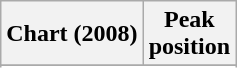<table class="wikitable sortable plainrowheaders" style="text-align:center;">
<tr>
<th scope="col">Chart (2008)</th>
<th scope="col">Peak<br>position</th>
</tr>
<tr>
</tr>
<tr>
</tr>
</table>
